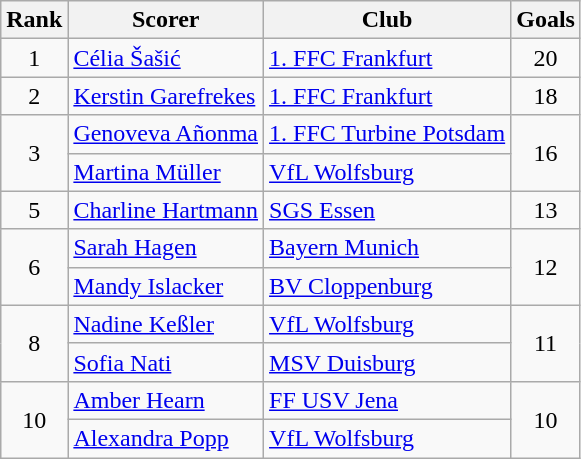<table class="wikitable" style="text-align:center">
<tr>
<th>Rank</th>
<th>Scorer</th>
<th>Club</th>
<th>Goals</th>
</tr>
<tr>
<td>1</td>
<td align="left"> <a href='#'>Célia Šašić</a></td>
<td align="left"><a href='#'>1. FFC Frankfurt</a></td>
<td>20</td>
</tr>
<tr>
<td>2</td>
<td align="left"> <a href='#'>Kerstin Garefrekes</a></td>
<td align="left"><a href='#'>1. FFC Frankfurt</a></td>
<td>18</td>
</tr>
<tr>
<td rowspan=2>3</td>
<td align="left"> <a href='#'>Genoveva Añonma</a></td>
<td align="left"><a href='#'>1. FFC Turbine Potsdam</a></td>
<td rowspan=2>16</td>
</tr>
<tr>
<td align="left"> <a href='#'>Martina Müller</a></td>
<td align="left"><a href='#'>VfL Wolfsburg</a></td>
</tr>
<tr>
<td>5</td>
<td align="left"> <a href='#'>Charline Hartmann</a></td>
<td align="left"><a href='#'>SGS Essen</a></td>
<td>13</td>
</tr>
<tr>
<td rowspan=2>6</td>
<td align="left"> <a href='#'>Sarah Hagen</a></td>
<td align="left"><a href='#'>Bayern Munich</a></td>
<td rowspan=2>12</td>
</tr>
<tr>
<td align="left"> <a href='#'>Mandy Islacker</a></td>
<td align="left"><a href='#'>BV Cloppenburg</a></td>
</tr>
<tr>
<td rowspan=2>8</td>
<td align="left"> <a href='#'>Nadine Keßler</a></td>
<td align="left"><a href='#'>VfL Wolfsburg</a></td>
<td rowspan=2>11</td>
</tr>
<tr>
<td align="left"> <a href='#'>Sofia Nati</a></td>
<td align="left"><a href='#'>MSV Duisburg</a></td>
</tr>
<tr>
<td rowspan=2>10</td>
<td align="left"> <a href='#'>Amber Hearn</a></td>
<td align="left"><a href='#'>FF USV Jena</a></td>
<td rowspan=2>10</td>
</tr>
<tr>
<td align="left"> <a href='#'>Alexandra Popp</a></td>
<td align="left"><a href='#'>VfL Wolfsburg</a></td>
</tr>
</table>
